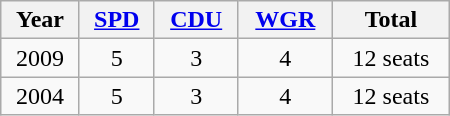<table class="wikitable" width="300">
<tr>
<th>Year</th>
<th><a href='#'>SPD</a></th>
<th><a href='#'>CDU</a></th>
<th><a href='#'>WGR</a></th>
<th>Total</th>
</tr>
<tr align="center">
<td>2009</td>
<td>5</td>
<td>3</td>
<td>4</td>
<td>12 seats</td>
</tr>
<tr align="center">
<td>2004</td>
<td>5</td>
<td>3</td>
<td>4</td>
<td>12 seats</td>
</tr>
</table>
